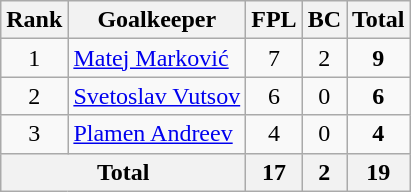<table class="wikitable" style="text-align:center;">
<tr>
<th>Rank</th>
<th>Goalkeeper</th>
<th><abbr>FPL</abbr></th>
<th><abbr>BC</abbr></th>
<th>Total</th>
</tr>
<tr>
<td>1</td>
<td align=left> <a href='#'>Matej Marković</a></td>
<td>7</td>
<td>2</td>
<td><strong>9</strong></td>
</tr>
<tr>
<td>2</td>
<td align=left> <a href='#'>Svetoslav Vutsov</a></td>
<td>6</td>
<td>0</td>
<td><strong>6</strong></td>
</tr>
<tr>
<td>3</td>
<td align=left> <a href='#'>Plamen Andreev</a></td>
<td>4</td>
<td>0</td>
<td><strong>4</strong></td>
</tr>
<tr>
<th colspan=2>Total</th>
<th>17</th>
<th>2</th>
<th>19</th>
</tr>
</table>
